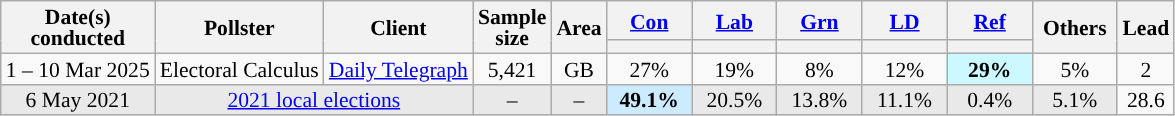<table class="wikitable sortable mw-datatable" style="text-align:center; font-size:90%; line-height:14px;">
<tr>
<th rowspan="2">Date(s)<br>conducted</th>
<th rowspan="2">Pollster</th>
<th rowspan="2">Client</th>
<th rowspan="2" data-sort-type="number">Sample<br>size</th>
<th rowspan="2">Area</th>
<th class="unsortable" style="width:50px;"><a href='#'>Con</a></th>
<th class="unsortable" style="width:50px;"><a href='#'>Lab</a></th>
<th class="unsortable" style="width:50px;"><a href='#'>Grn</a></th>
<th class="unsortable" style="width:50px;"><a href='#'>LD</a></th>
<th class="unsortable" style="width:50px;"><a href='#'>Ref</a></th>
<th rowspan="2" class="unsortable" style="width:50px;">Others</th>
<th rowspan="2" data-sort-type="number">Lead</th>
</tr>
<tr>
<th data-sort-type="number" style="background:"></th>
<th data-sort-type="number" style="background:"></th>
<th data-sort-type="number" style="background:"></th>
<th data-sort-type="number" style="background:"></th>
<th data-sort-type="number" style="background:"></th>
</tr>
<tr>
<td data-sort-value="2025-03-10">1 – 10 Mar 2025</td>
<td>Electoral Calculus</td>
<td><a href='#'>Daily Telegraph</a></td>
<td>5,421</td>
<td>GB</td>
<td>27%</td>
<td>19%</td>
<td>8%</td>
<td>12%</td>
<td style="background:#ccf8ff;"><strong>29%</strong></td>
<td>5%</td>
<td style="background:">2</td>
</tr>
<tr>
<td style="background:#e9e9e9;">6 May 2021</td>
<td colspan="2" style="background:#e9e9e9;"><a href='#'>2021 local elections</a></td>
<td style="background:#e9e9e9;">–</td>
<td style="background:#e9e9e9;">–</td>
<td style="background:#CCEBFF;"><strong>49.1%</strong></td>
<td style="background:#e9e9e9;">20.5%</td>
<td style="background:#e9e9e9;">13.8%</td>
<td style="background:#e9e9e9;">11.1%</td>
<td style="background:#e9e9e9;">0.4%</td>
<td style="background:#e9e9e9;">5.1%</td>
<td style="background:">28.6</td>
</tr>
</table>
